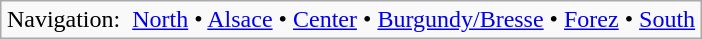<table class="wikitable"  style="margin:auto;">
<tr>
<td>Navigation:  <a href='#'>North</a> • <a href='#'>Alsace</a> • <a href='#'>Center</a> • <a href='#'>Burgundy/Bresse</a> • <a href='#'>Forez</a> • <a href='#'>South</a></td>
</tr>
</table>
